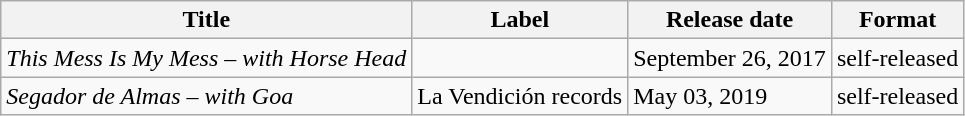<table class="wikitable sortable">
<tr>
<th>Title</th>
<th>Label</th>
<th>Release date</th>
<th>Format</th>
</tr>
<tr>
<td><em>This Mess Is My Mess – with Horse Head</em></td>
<td></td>
<td>September 26, 2017</td>
<td>self-released</td>
</tr>
<tr>
<td><em>Segador de Almas – with Goa</em></td>
<td>La Vendición records</td>
<td>May 03, 2019</td>
<td>self-released</td>
</tr>
</table>
